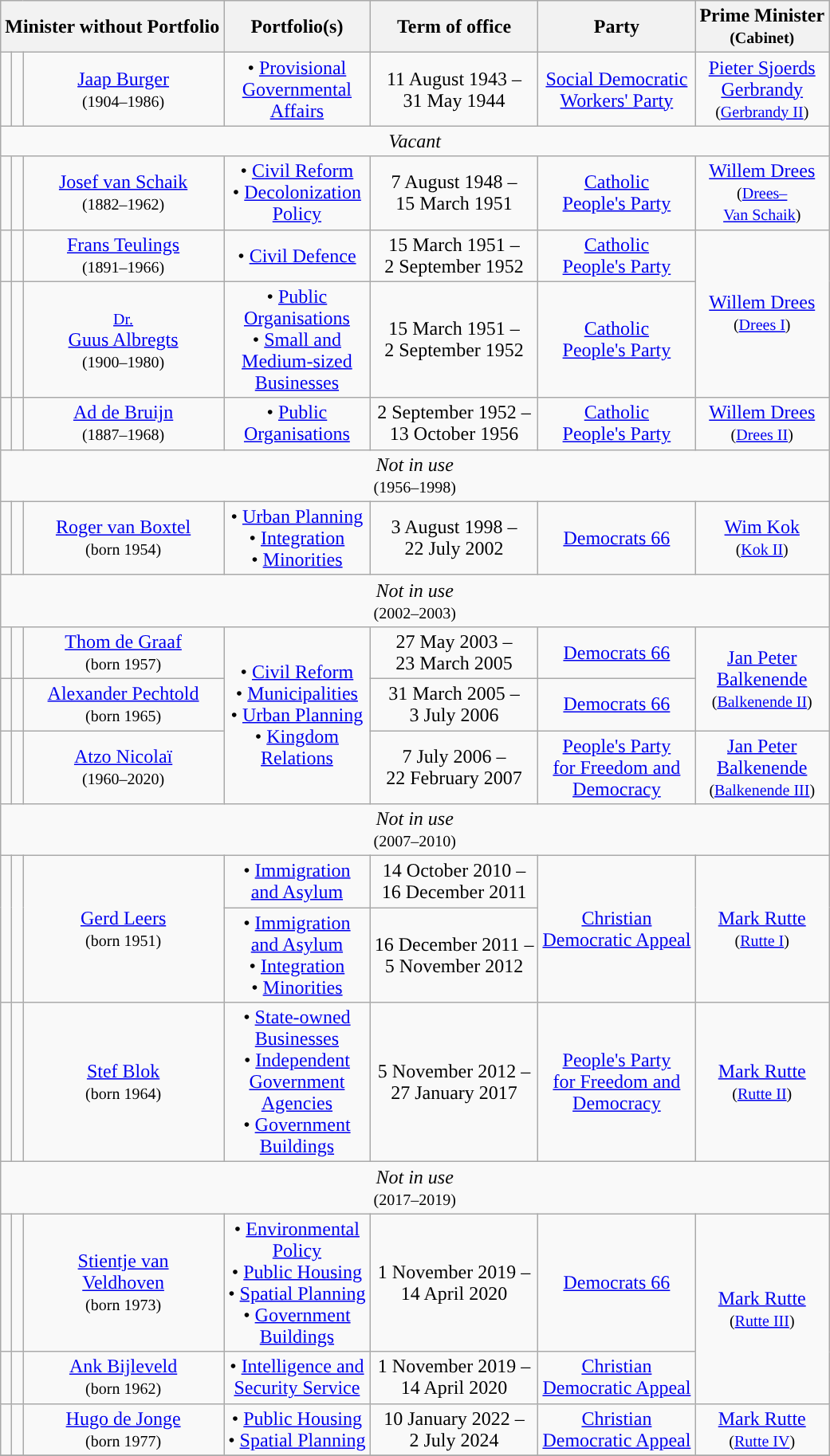<table class="wikitable" style="text-align:center">
<tr>
<th colspan=3>Minister without Portfolio</th>
<th>Portfolio(s)</th>
<th>Term of office</th>
<th>Party</th>
<th>Prime Minister <br> <small>(Cabinet)</small></th>
</tr>
<tr>
<td style="background:"></td>
<td></td>
<td><a href='#'>Jaap Burger</a> <br> <small>(1904–1986)</small></td>
<td>• <a href='#'>Provisional <br> Governmental <br> Affairs</a></td>
<td>11 August 1943 – <br> 31 May 1944 <br> </td>
<td><a href='#'>Social Democratic <br> Workers' Party</a></td>
<td><a href='#'>Pieter Sjoerds <br> Gerbrandy</a> <br> <small>(<a href='#'>Gerbrandy II</a>)</small> <br></td>
</tr>
<tr>
<td colspan=7><em>Vacant</em></td>
</tr>
<tr>
<td style="background:"></td>
<td></td>
<td><a href='#'>Josef van Schaik</a> <br> <small>(1882–1962)</small> <br> <small></small></td>
<td>• <a href='#'>Civil Reform</a> <br> • <a href='#'>Decolonization <br> Policy</a></td>
<td>7 August 1948 – <br> 15 March 1951</td>
<td><a href='#'>Catholic <br> People's Party</a></td>
<td><a href='#'>Willem Drees</a> <br> <small>(<a href='#'>Drees–<br>Van Schaik</a>)</small> <br></td>
</tr>
<tr>
<td style="background:"></td>
<td></td>
<td><a href='#'>Frans Teulings</a> <br> <small>(1891–1966)</small> <br> <small></small></td>
<td>• <a href='#'>Civil Defence</a></td>
<td>15 March 1951 – <br> 2 September 1952</td>
<td><a href='#'>Catholic <br> People's Party</a></td>
<td rowspan=2><a href='#'>Willem Drees</a> <br> <small>(<a href='#'>Drees I</a>)</small> <br></td>
</tr>
<tr>
<td style="background:"></td>
<td></td>
<td><small><a href='#'>Dr.</a></small> <br> <a href='#'>Guus Albregts</a> <br> <small>(1900–1980)</small></td>
<td>• <a href='#'>Public <br> Organisations</a> <br> • <a href='#'>Small and <br> Medium-sized <br> Businesses</a></td>
<td>15 March 1951 – <br> 2 September 1952</td>
<td><a href='#'>Catholic <br> People's Party</a></td>
</tr>
<tr>
<td style="background:"></td>
<td></td>
<td><a href='#'>Ad de Bruijn</a> <br> <small>(1887–1968)</small></td>
<td>• <a href='#'>Public <br> Organisations</a></td>
<td>2 September 1952 – <br> 13 October 1956</td>
<td><a href='#'>Catholic <br> People's Party</a></td>
<td><a href='#'>Willem Drees</a> <br> <small>(<a href='#'>Drees II</a>)</small> <br></td>
</tr>
<tr>
<td colspan=7><em>Not in use</em> <br> <small>(1956–1998)</small></td>
</tr>
<tr>
<td style="background:"></td>
<td></td>
<td><a href='#'>Roger van Boxtel</a> <br> <small>(born 1954)</small></td>
<td>• <a href='#'>Urban Planning</a> <br> • <a href='#'>Integration</a> <br> • <a href='#'>Minorities</a></td>
<td>3 August 1998 – <br> 22 July 2002</td>
<td><a href='#'>Democrats 66</a></td>
<td><a href='#'>Wim Kok</a> <br> <small>(<a href='#'>Kok II</a>)</small> <br></td>
</tr>
<tr>
<td colspan=7><em>Not in use</em> <br> <small>(2002–2003)</small></td>
</tr>
<tr>
<td style="background:"></td>
<td></td>
<td><a href='#'>Thom de Graaf</a> <br> <small>(born 1957)</small> <br> <small></small></td>
<td rowspan=3>• <a href='#'>Civil Reform</a> <br> • <a href='#'>Municipalities</a> <br> • <a href='#'>Urban Planning</a> <br> • <a href='#'>Kingdom <br> Relations</a></td>
<td>27 May 2003 – <br> 23 March 2005 <br> </td>
<td><a href='#'>Democrats 66</a></td>
<td rowspan=2><a href='#'>Jan Peter <br> Balkenende</a> <br> <small>(<a href='#'>Balkenende II</a>)</small> <br></td>
</tr>
<tr>
<td style="background:"></td>
<td></td>
<td><a href='#'>Alexander Pechtold</a> <br> <small>(born 1965)</small></td>
<td>31 March 2005 – <br> 3 July 2006 <br> </td>
<td><a href='#'>Democrats 66</a></td>
</tr>
<tr>
<td style="background:"></td>
<td></td>
<td><a href='#'>Atzo Nicolaï</a> <br> <small>(1960–2020)</small></td>
<td>7 July 2006 – <br> 22 February 2007</td>
<td><a href='#'>People's Party <br> for Freedom and <br> Democracy</a></td>
<td><a href='#'>Jan Peter <br> Balkenende</a> <br> <small>(<a href='#'>Balkenende III</a>)</small> <br></td>
</tr>
<tr>
<td colspan=7><em>Not in use</em> <br> <small>(2007–2010)</small></td>
</tr>
<tr>
<td rowspan=2 style="background:"></td>
<td rowspan=2></td>
<td rowspan=2><a href='#'>Gerd Leers</a> <br> <small>(born 1951)</small></td>
<td>• <a href='#'>Immigration <br> and Asylum</a></td>
<td>14 October 2010 – <br> 16 December 2011</td>
<td rowspan=2><a href='#'>Christian <br> Democratic Appeal</a></td>
<td rowspan=2><a href='#'>Mark Rutte</a> <br> <small>(<a href='#'>Rutte I</a>)</small> <br></td>
</tr>
<tr>
<td>• <a href='#'>Immigration <br> and Asylum</a> <br> • <a href='#'>Integration</a> <br> • <a href='#'>Minorities</a></td>
<td>16 December 2011 – <br> 5 November 2012</td>
</tr>
<tr>
<td style="background:"></td>
<td></td>
<td><a href='#'>Stef Blok</a> <br> <small>(born 1964)</small></td>
<td>• <a href='#'>State-owned <br> Businesses</a> <br> • <a href='#'>Independent <br> Government <br> Agencies</a> <br> • <a href='#'>Government <br> Buildings</a></td>
<td>5 November 2012 – <br> 27 January 2017 <br> </td>
<td><a href='#'>People's Party <br> for Freedom and <br> Democracy</a></td>
<td><a href='#'>Mark Rutte</a> <br> <small>(<a href='#'>Rutte II</a>)</small> <br></td>
</tr>
<tr>
<td colspan=7><em>Not in use</em> <br> <small>(2017–2019)</small></td>
</tr>
<tr>
<td style="background:"></td>
<td></td>
<td><a href='#'>Stientje van <br> Veldhoven</a> <br> <small>(born 1973)</small></td>
<td>• <a href='#'>Environmental <br> Policy</a> <br> • <a href='#'>Public Housing</a> <br> • <a href='#'>Spatial Planning</a> <br> • <a href='#'>Government <br> Buildings</a></td>
<td>1 November 2019 – <br> 14 April 2020 <br> </td>
<td><a href='#'>Democrats 66</a></td>
<td rowspan=2><a href='#'>Mark Rutte</a> <br> <small>(<a href='#'>Rutte III</a>)</small> <br></td>
</tr>
<tr>
<td style="background:"></td>
<td></td>
<td><a href='#'>Ank Bijleveld</a> <br> <small>(born 1962)</small></td>
<td>• <a href='#'>Intelligence and <br> Security Service</a></td>
<td>1 November 2019 – <br> 14 April 2020 <br> </td>
<td><a href='#'>Christian <br> Democratic Appeal</a></td>
</tr>
<tr>
<td style="background:"></td>
<td></td>
<td><a href='#'>Hugo de Jonge</a> <br> <small>(born 1977)</small></td>
<td>• <a href='#'>Public Housing</a> <br> • <a href='#'>Spatial Planning</a></td>
<td>10 January 2022 – <br> 2 July 2024</td>
<td><a href='#'>Christian <br> Democratic Appeal</a></td>
<td><a href='#'>Mark Rutte</a> <br> <small>(<a href='#'>Rutte IV</a>)</small> <br></td>
</tr>
<tr>
</tr>
</table>
